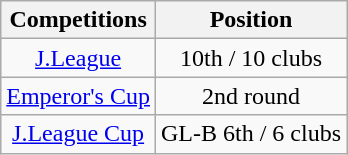<table class="wikitable" style="text-align:center;">
<tr>
<th>Competitions</th>
<th>Position</th>
</tr>
<tr>
<td><a href='#'>J.League</a></td>
<td>10th / 10 clubs</td>
</tr>
<tr>
<td><a href='#'>Emperor's Cup</a></td>
<td>2nd round</td>
</tr>
<tr>
<td><a href='#'>J.League Cup</a></td>
<td>GL-B 6th / 6 clubs</td>
</tr>
</table>
